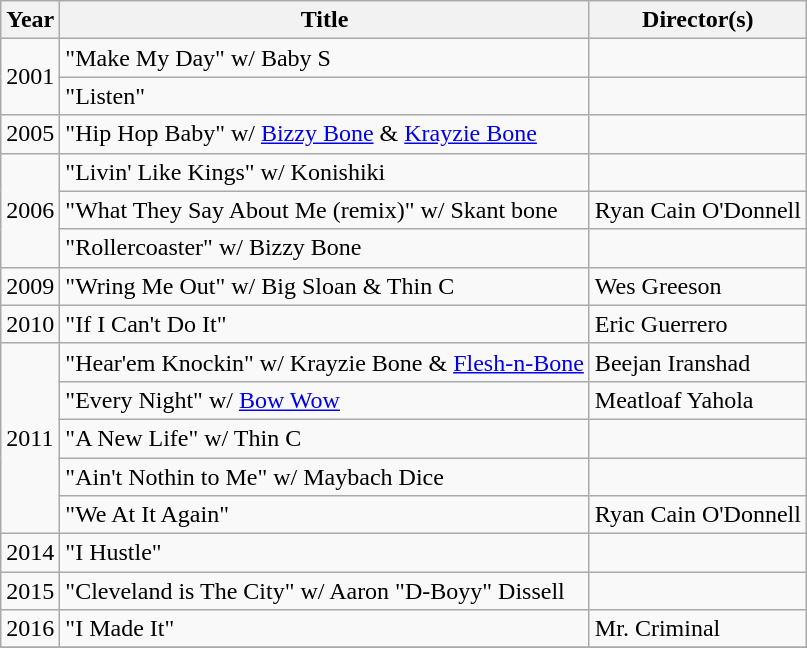<table class="wikitable">
<tr>
<th>Year</th>
<th>Title</th>
<th>Director(s)</th>
</tr>
<tr>
<td rowspan="2">2001</td>
<td>"Make My Day" w/ Baby S</td>
<td></td>
</tr>
<tr>
<td>"Listen"</td>
<td></td>
</tr>
<tr>
<td>2005</td>
<td>"Hip Hop Baby" w/ <a href='#'>Bizzy Bone</a> & <a href='#'>Krayzie Bone</a></td>
<td></td>
</tr>
<tr>
<td rowspan="3">2006</td>
<td>"Livin' Like Kings" w/ Konishiki</td>
<td></td>
</tr>
<tr>
<td>"What They Say About Me (remix)" w/ Skant bone</td>
<td>Ryan Cain O'Donnell</td>
</tr>
<tr>
<td>"Rollercoaster" w/ Bizzy Bone</td>
<td></td>
</tr>
<tr>
<td>2009</td>
<td>"Wring Me Out" w/ Big Sloan & Thin C</td>
<td>Wes Greeson</td>
</tr>
<tr>
<td>2010</td>
<td>"If I Can't Do It"</td>
<td>Eric Guerrero</td>
</tr>
<tr>
<td rowspan="5">2011</td>
<td>"Hear'em Knockin" w/ Krayzie Bone & <a href='#'>Flesh-n-Bone</a></td>
<td>Beejan Iranshad</td>
</tr>
<tr>
<td>"Every Night" w/ <a href='#'>Bow Wow</a></td>
<td>Meatloaf Yahola</td>
</tr>
<tr>
<td>"A New Life" w/ Thin C</td>
<td></td>
</tr>
<tr>
<td>"Ain't Nothin to Me" w/ Maybach Dice</td>
<td></td>
</tr>
<tr>
<td>"We At It Again"</td>
<td>Ryan Cain O'Donnell</td>
</tr>
<tr>
<td>2014</td>
<td>"I Hustle"</td>
<td></td>
</tr>
<tr>
<td>2015</td>
<td>"Cleveland is The City" w/ Aaron "D-Boyy" Dissell</td>
<td></td>
</tr>
<tr>
<td>2016</td>
<td>"I Made It"</td>
<td>Mr. Criminal</td>
</tr>
<tr>
</tr>
</table>
